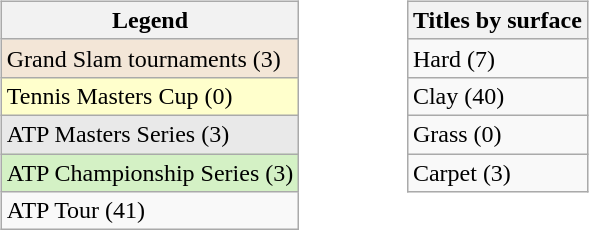<table style="width:43%;">
<tr>
<td style="width:33%; vertical-align:top; text-align:left;"><br><table class="wikitable">
<tr style="background:#eee;">
<th>Legend</th>
</tr>
<tr style="background:#f3e6d7;">
<td>Grand Slam tournaments (3)</td>
</tr>
<tr style="background:#ffc;">
<td>Tennis Masters Cup (0)</td>
</tr>
<tr style="background:#e9e9e9;">
<td>ATP Masters Series (3)</td>
</tr>
<tr style="background:#d4f1c5;">
<td>ATP Championship Series (3)</td>
</tr>
<tr>
<td>ATP Tour (41)</td>
</tr>
</table>
</td>
<td style="width:33%; vertical-align:top; text-align:left;"><br><table class="wikitable">
<tr style="background:#eee;">
<th>Titles by surface</th>
</tr>
<tr>
<td>Hard (7)</td>
</tr>
<tr>
<td>Clay (40)</td>
</tr>
<tr>
<td>Grass (0)</td>
</tr>
<tr>
<td>Carpet (3)</td>
</tr>
</table>
</td>
</tr>
</table>
